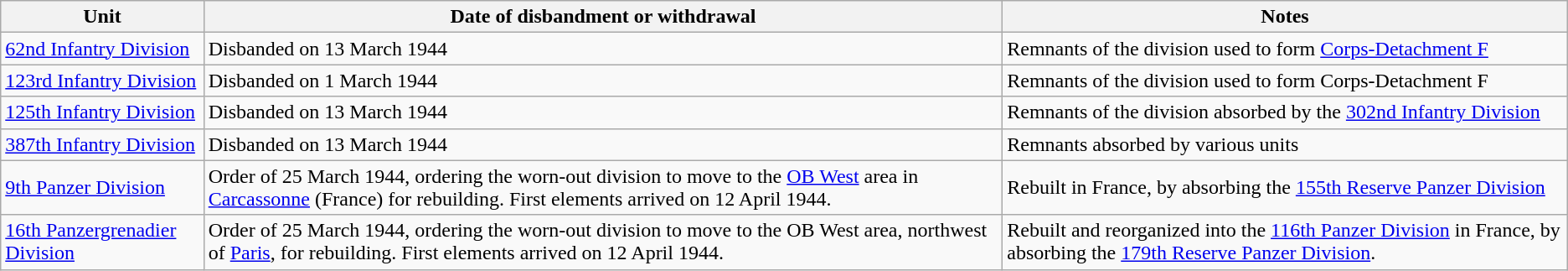<table class="wikitable">
<tr>
<th>Unit</th>
<th>Date of disbandment or withdrawal</th>
<th>Notes</th>
</tr>
<tr>
<td><a href='#'>62nd Infantry Division</a></td>
<td>Disbanded on 13 March 1944</td>
<td>Remnants of the division used to form <a href='#'>Corps-Detachment F</a></td>
</tr>
<tr>
<td><a href='#'>123rd Infantry Division</a></td>
<td>Disbanded on 1 March 1944</td>
<td>Remnants of the division used to form Corps-Detachment F</td>
</tr>
<tr>
<td><a href='#'>125th Infantry Division</a></td>
<td>Disbanded on 13 March 1944</td>
<td>Remnants of the division absorbed by the <a href='#'>302nd Infantry Division</a></td>
</tr>
<tr>
<td><a href='#'>387th Infantry Division</a></td>
<td>Disbanded on 13 March 1944</td>
<td>Remnants absorbed by various units</td>
</tr>
<tr>
<td><a href='#'>9th Panzer Division</a></td>
<td>Order of 25 March 1944, ordering the worn-out division to move to the <a href='#'>OB West</a> area in <a href='#'>Carcassonne</a> (France) for rebuilding. First elements arrived on 12 April 1944.</td>
<td>Rebuilt in France, by absorbing the <a href='#'>155th Reserve Panzer Division</a></td>
</tr>
<tr>
<td><a href='#'>16th Panzergrenadier Division</a></td>
<td>Order of 25 March 1944, ordering the worn-out division to move to the OB West area, northwest of <a href='#'>Paris</a>, for rebuilding. First elements arrived on 12 April 1944.</td>
<td>Rebuilt and reorganized into the <a href='#'>116th Panzer Division</a> in France, by absorbing the <a href='#'>179th Reserve Panzer Division</a>.</td>
</tr>
</table>
